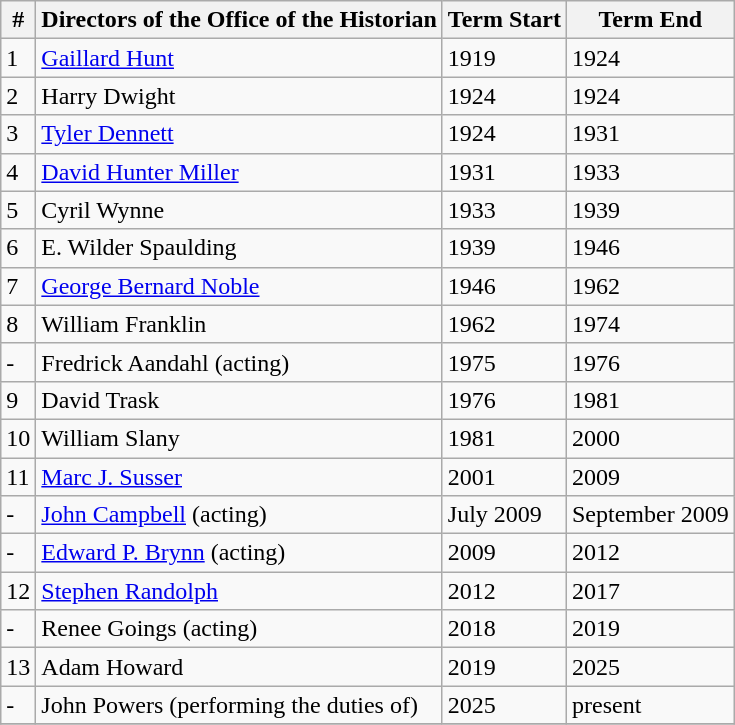<table class="wikitable">
<tr>
<th>#</th>
<th>Directors of the Office of the Historian</th>
<th>Term Start</th>
<th>Term End</th>
</tr>
<tr>
<td>1</td>
<td><a href='#'>Gaillard Hunt</a></td>
<td>1919</td>
<td>1924</td>
</tr>
<tr>
<td>2</td>
<td>Harry Dwight</td>
<td>1924</td>
<td>1924</td>
</tr>
<tr>
<td>3</td>
<td><a href='#'>Tyler Dennett</a></td>
<td>1924</td>
<td>1931</td>
</tr>
<tr>
<td>4</td>
<td><a href='#'>David Hunter Miller</a></td>
<td>1931</td>
<td>1933</td>
</tr>
<tr>
<td>5</td>
<td>Cyril Wynne</td>
<td>1933</td>
<td>1939</td>
</tr>
<tr>
<td>6</td>
<td>E. Wilder Spaulding</td>
<td>1939</td>
<td>1946</td>
</tr>
<tr>
<td>7</td>
<td><a href='#'>George Bernard Noble</a></td>
<td>1946</td>
<td>1962</td>
</tr>
<tr>
<td>8</td>
<td>William Franklin</td>
<td>1962</td>
<td>1974</td>
</tr>
<tr>
<td>-</td>
<td>Fredrick Aandahl (acting)</td>
<td>1975</td>
<td>1976</td>
</tr>
<tr>
<td>9</td>
<td>David Trask</td>
<td>1976</td>
<td>1981</td>
</tr>
<tr>
<td>10</td>
<td>William Slany</td>
<td>1981</td>
<td>2000</td>
</tr>
<tr>
<td>11</td>
<td><a href='#'>Marc J. Susser</a></td>
<td>2001</td>
<td>2009</td>
</tr>
<tr>
<td>-</td>
<td><a href='#'>John Campbell</a> (acting)</td>
<td>July 2009</td>
<td>September 2009</td>
</tr>
<tr>
<td>-</td>
<td><a href='#'>Edward P. Brynn</a> (acting)</td>
<td>2009</td>
<td>2012</td>
</tr>
<tr>
<td>12</td>
<td><a href='#'>Stephen Randolph</a></td>
<td>2012</td>
<td>2017</td>
</tr>
<tr>
<td>-</td>
<td>Renee Goings (acting)</td>
<td>2018</td>
<td>2019</td>
</tr>
<tr>
<td>13</td>
<td>Adam Howard</td>
<td>2019</td>
<td>2025</td>
</tr>
<tr>
<td>-</td>
<td>John Powers (performing the duties of)</td>
<td>2025</td>
<td>present</td>
</tr>
<tr>
</tr>
</table>
